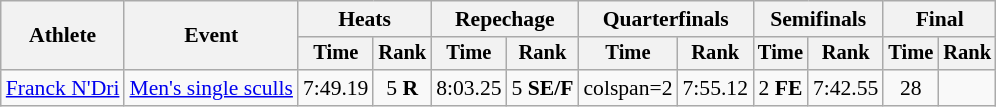<table class="wikitable" style="font-size:90%">
<tr>
<th rowspan="2">Athlete</th>
<th rowspan="2">Event</th>
<th colspan="2">Heats</th>
<th colspan="2">Repechage</th>
<th colspan="2">Quarterfinals</th>
<th colspan="2">Semifinals</th>
<th colspan="2">Final</th>
</tr>
<tr style="font-size:95%">
<th>Time</th>
<th>Rank</th>
<th>Time</th>
<th>Rank</th>
<th>Time</th>
<th>Rank</th>
<th>Time</th>
<th>Rank</th>
<th>Time</th>
<th>Rank</th>
</tr>
<tr align=center>
<td align=left><a href='#'>Franck N'Dri</a></td>
<td align=left><a href='#'>Men's single sculls</a></td>
<td>7:49.19</td>
<td>5 <strong>R</strong></td>
<td>8:03.25</td>
<td>5 <strong>SE/F</strong></td>
<td>colspan=2 </td>
<td>7:55.12</td>
<td>2 <strong>FE</strong></td>
<td>7:42.55</td>
<td>28</td>
</tr>
</table>
